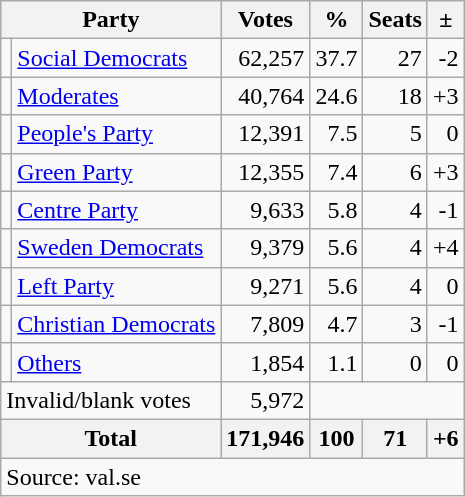<table class=wikitable style=text-align:right>
<tr>
<th colspan=2>Party</th>
<th>Votes</th>
<th>%</th>
<th>Seats</th>
<th>±</th>
</tr>
<tr>
<td bgcolor=></td>
<td align=left><a href='#'>Social Democrats</a></td>
<td>62,257</td>
<td>37.7</td>
<td>27</td>
<td>-2</td>
</tr>
<tr>
<td bgcolor=></td>
<td align=left><a href='#'>Moderates</a></td>
<td>40,764</td>
<td>24.6</td>
<td>18</td>
<td>+3</td>
</tr>
<tr>
<td bgcolor=></td>
<td align=left><a href='#'>People's Party</a></td>
<td>12,391</td>
<td>7.5</td>
<td>5</td>
<td>0</td>
</tr>
<tr>
<td bgcolor=></td>
<td align=left><a href='#'>Green Party</a></td>
<td>12,355</td>
<td>7.4</td>
<td>6</td>
<td>+3</td>
</tr>
<tr>
<td bgcolor=></td>
<td align=left><a href='#'>Centre Party</a></td>
<td>9,633</td>
<td>5.8</td>
<td>4</td>
<td>-1</td>
</tr>
<tr>
<td bgcolor=></td>
<td align=left><a href='#'>Sweden Democrats</a></td>
<td>9,379</td>
<td>5.6</td>
<td>4</td>
<td>+4</td>
</tr>
<tr>
<td bgcolor=></td>
<td align=left><a href='#'>Left Party</a></td>
<td>9,271</td>
<td>5.6</td>
<td>4</td>
<td>0</td>
</tr>
<tr>
<td bgcolor=></td>
<td align=left><a href='#'>Christian Democrats</a></td>
<td>7,809</td>
<td>4.7</td>
<td>3</td>
<td>-1</td>
</tr>
<tr>
<td></td>
<td align=left><a href='#'>Others</a></td>
<td>1,854</td>
<td>1.1</td>
<td>0</td>
<td>0</td>
</tr>
<tr>
<td align=left colspan=2>Invalid/blank votes</td>
<td>5,972</td>
<td colspan=3></td>
</tr>
<tr>
<th align=left colspan=2>Total</th>
<th>171,946</th>
<th>100</th>
<th>71</th>
<th>+6</th>
</tr>
<tr>
<td align=left colspan=6>Source: val.se </td>
</tr>
</table>
